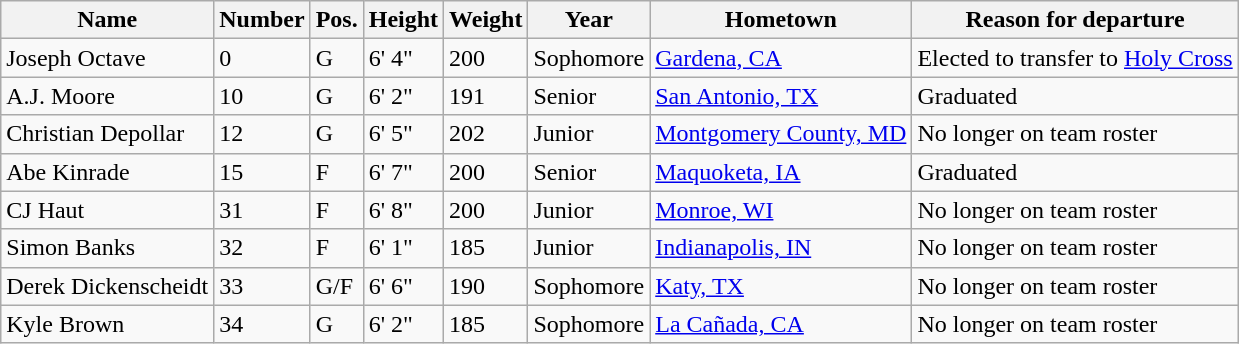<table class="wikitable sortable" border="1">
<tr>
<th>Name</th>
<th>Number</th>
<th>Pos.</th>
<th>Height</th>
<th>Weight</th>
<th>Year</th>
<th>Hometown</th>
<th class="unsortable">Reason for departure</th>
</tr>
<tr>
<td>Joseph Octave</td>
<td>0</td>
<td>G</td>
<td>6' 4"</td>
<td>200</td>
<td>Sophomore</td>
<td><a href='#'>Gardena, CA</a></td>
<td>Elected to transfer to <a href='#'>Holy Cross</a></td>
</tr>
<tr>
<td>A.J. Moore</td>
<td>10</td>
<td>G</td>
<td>6' 2"</td>
<td>191</td>
<td>Senior</td>
<td><a href='#'>San Antonio, TX</a></td>
<td>Graduated</td>
</tr>
<tr>
<td>Christian Depollar</td>
<td>12</td>
<td>G</td>
<td>6' 5"</td>
<td>202</td>
<td>Junior</td>
<td><a href='#'>Montgomery County, MD</a></td>
<td>No longer on team roster</td>
</tr>
<tr>
<td>Abe Kinrade</td>
<td>15</td>
<td>F</td>
<td>6' 7"</td>
<td>200</td>
<td>Senior</td>
<td><a href='#'>Maquoketa, IA</a></td>
<td>Graduated</td>
</tr>
<tr>
<td>CJ Haut</td>
<td>31</td>
<td>F</td>
<td>6' 8"</td>
<td>200</td>
<td>Junior</td>
<td><a href='#'>Monroe, WI</a></td>
<td>No longer on team roster</td>
</tr>
<tr>
<td>Simon Banks</td>
<td>32</td>
<td>F</td>
<td>6' 1"</td>
<td>185</td>
<td>Junior</td>
<td><a href='#'>Indianapolis, IN</a></td>
<td>No longer on team roster</td>
</tr>
<tr>
<td>Derek Dickenscheidt</td>
<td>33</td>
<td>G/F</td>
<td>6' 6"</td>
<td>190</td>
<td>Sophomore</td>
<td><a href='#'>Katy, TX</a></td>
<td>No longer on team roster</td>
</tr>
<tr>
<td>Kyle Brown</td>
<td>34</td>
<td>G</td>
<td>6' 2"</td>
<td>185</td>
<td>Sophomore</td>
<td><a href='#'>La Cañada, CA</a></td>
<td>No longer on team roster</td>
</tr>
</table>
